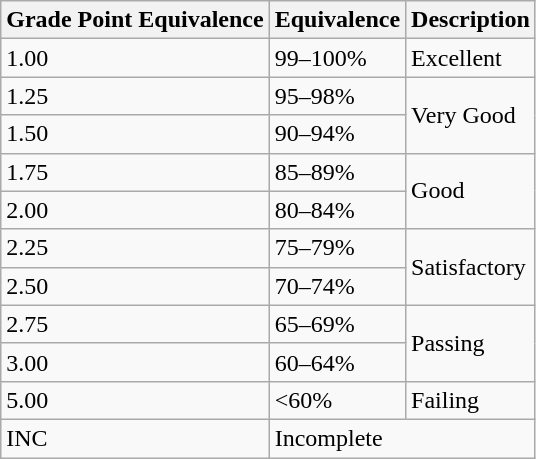<table class="wikitable">
<tr>
<th>Grade Point Equivalence</th>
<th>Equivalence</th>
<th>Description</th>
</tr>
<tr>
<td>1.00</td>
<td>99–100%</td>
<td>Excellent</td>
</tr>
<tr>
<td>1.25</td>
<td>95–98%</td>
<td rowspan="2">Very Good</td>
</tr>
<tr>
<td>1.50</td>
<td>90–94%</td>
</tr>
<tr>
<td>1.75</td>
<td>85–89%</td>
<td rowspan="2">Good</td>
</tr>
<tr>
<td>2.00</td>
<td>80–84%</td>
</tr>
<tr>
<td>2.25</td>
<td>75–79%</td>
<td rowspan="2">Satisfactory</td>
</tr>
<tr>
<td>2.50</td>
<td>70–74%</td>
</tr>
<tr>
<td>2.75</td>
<td>65–69%</td>
<td rowspan="2">Passing</td>
</tr>
<tr>
<td>3.00</td>
<td>60–64%</td>
</tr>
<tr>
<td>5.00</td>
<td><60%</td>
<td>Failing</td>
</tr>
<tr>
<td>INC</td>
<td colspan="2">Incomplete</td>
</tr>
</table>
